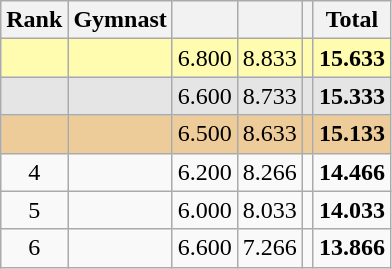<table style="text-align:center;" class="wikitable sortable">
<tr>
<th>Rank</th>
<th>Gymnast</th>
<th><small></small></th>
<th><small></small></th>
<th><small></small></th>
<th>Total</th>
</tr>
<tr bgcolor=fffcaf>
<td></td>
<td align=left></td>
<td>6.800</td>
<td>8.833</td>
<td></td>
<td><strong>15.633</strong></td>
</tr>
<tr bgcolor=e5e5e5>
<td></td>
<td align=left></td>
<td>6.600</td>
<td>8.733</td>
<td></td>
<td><strong>15.333</strong></td>
</tr>
<tr bgcolor=eecc99>
<td></td>
<td align=left></td>
<td>6.500</td>
<td>8.633</td>
<td></td>
<td><strong>15.133</strong></td>
</tr>
<tr>
<td>4</td>
<td align=left></td>
<td>6.200</td>
<td>8.266</td>
<td></td>
<td><strong>14.466</strong></td>
</tr>
<tr>
<td>5</td>
<td align=left></td>
<td>6.000</td>
<td>8.033</td>
<td></td>
<td><strong>14.033</strong></td>
</tr>
<tr>
<td>6</td>
<td align=left></td>
<td>6.600</td>
<td>7.266</td>
<td></td>
<td><strong>13.866</strong></td>
</tr>
</table>
